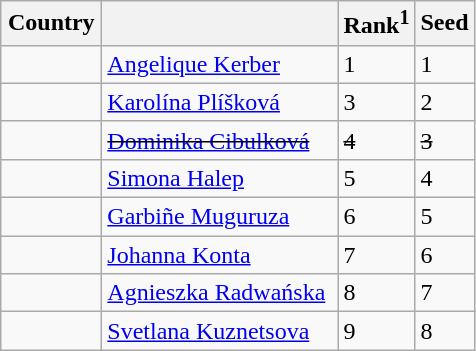<table class="sortable wikitable">
<tr>
<th width="60">Country</th>
<th width="150"></th>
<th>Rank<sup>1</sup></th>
<th>Seed</th>
</tr>
<tr>
<td></td>
<td><a href='#'>Angelique Kerber</a></td>
<td>1</td>
<td>1</td>
</tr>
<tr>
<td></td>
<td><a href='#'>Karolína Plíšková</a></td>
<td>3</td>
<td>2</td>
</tr>
<tr>
<td><s></s></td>
<td><s><a href='#'>Dominika Cibulková</a></s></td>
<td><s>4</s></td>
<td><s>3</s></td>
</tr>
<tr>
<td></td>
<td><a href='#'>Simona Halep</a></td>
<td>5</td>
<td>4</td>
</tr>
<tr>
<td></td>
<td><a href='#'>Garbiñe Muguruza</a></td>
<td>6</td>
<td>5</td>
</tr>
<tr>
<td></td>
<td><a href='#'>Johanna Konta</a></td>
<td>7</td>
<td>6</td>
</tr>
<tr>
<td></td>
<td><a href='#'>Agnieszka Radwańska</a></td>
<td>8</td>
<td>7</td>
</tr>
<tr>
<td></td>
<td><a href='#'>Svetlana Kuznetsova</a></td>
<td>9</td>
<td>8</td>
</tr>
</table>
